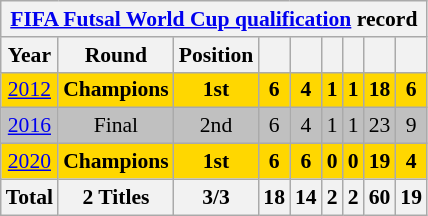<table class="wikitable" style="text-align: center;font-size:90%;">
<tr>
<th colspan=10><a href='#'>FIFA Futsal World Cup qualification</a> record</th>
</tr>
<tr>
<th>Year</th>
<th>Round</th>
<th>Position</th>
<th></th>
<th></th>
<th></th>
<th></th>
<th></th>
<th></th>
</tr>
<tr bgcolor=gold>
<td> <a href='#'>2012</a></td>
<td><strong>Champions</strong></td>
<td><strong>1st</strong></td>
<td><strong>6</strong></td>
<td><strong>4</strong></td>
<td><strong>1</strong></td>
<td><strong>1</strong></td>
<td><strong>18</strong></td>
<td><strong>6</strong></td>
</tr>
<tr bgcolor=silver>
<td> <a href='#'>2016</a></td>
<td>Final</td>
<td>2nd</td>
<td>6</td>
<td>4</td>
<td>1</td>
<td>1</td>
<td>23</td>
<td>9</td>
</tr>
<tr bgcolor=gold>
<td> <a href='#'>2020</a></td>
<td><strong>Champions</strong></td>
<td><strong>1st</strong></td>
<td><strong>6</strong></td>
<td><strong>6</strong></td>
<td><strong>0</strong></td>
<td><strong>0</strong></td>
<td><strong>19</strong></td>
<td><strong>4</strong></td>
</tr>
<tr>
<th><strong>Total</strong></th>
<th><strong>2 Titles</strong></th>
<th>3/3</th>
<th>18</th>
<th>14</th>
<th>2</th>
<th>2</th>
<th>60</th>
<th>19</th>
</tr>
</table>
